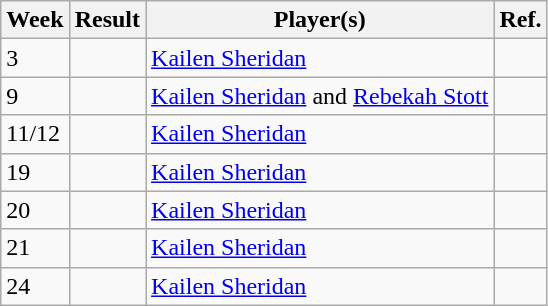<table class="wikitable">
<tr>
<th>Week</th>
<th>Result</th>
<th>Player(s)</th>
<th>Ref.</th>
</tr>
<tr>
<td>3</td>
<td></td>
<td> <a href='#'>Kailen Sheridan</a></td>
<td></td>
</tr>
<tr>
<td>9</td>
<td></td>
<td> <a href='#'>Kailen Sheridan</a> and  <a href='#'>Rebekah Stott</a></td>
<td></td>
</tr>
<tr>
<td>11/12</td>
<td></td>
<td> <a href='#'>Kailen Sheridan</a></td>
<td></td>
</tr>
<tr>
<td>19</td>
<td></td>
<td> <a href='#'>Kailen Sheridan</a></td>
<td></td>
</tr>
<tr>
<td>20</td>
<td></td>
<td> <a href='#'>Kailen Sheridan</a></td>
<td></td>
</tr>
<tr>
<td>21</td>
<td></td>
<td> <a href='#'>Kailen Sheridan</a></td>
<td></td>
</tr>
<tr>
<td>24</td>
<td></td>
<td> <a href='#'>Kailen Sheridan</a></td>
<td></td>
</tr>
</table>
